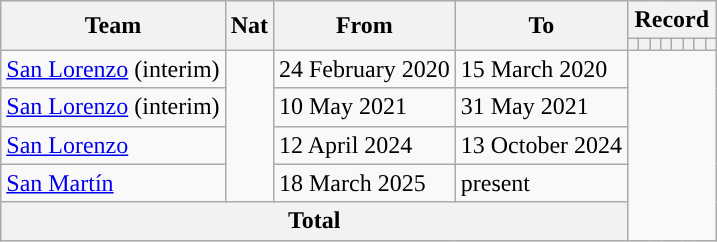<table class="wikitable" style="text-align: center">
<tr>
<th rowspan="2">Team</th>
<th rowspan="2">Nat</th>
<th rowspan="2">From</th>
<th rowspan="2">To</th>
<th colspan="8">Record</th>
</tr>
<tr>
<th></th>
<th></th>
<th></th>
<th></th>
<th></th>
<th></th>
<th></th>
<th></th>
</tr>
<tr>
<td align=left><a href='#'>San Lorenzo</a> (interim)</td>
<td rowspan="4"></td>
<td align=left>24 February 2020</td>
<td align=left>15 March 2020<br></td>
</tr>
<tr>
<td align=left><a href='#'>San Lorenzo</a> (interim)</td>
<td align=left>10 May 2021</td>
<td align=left>31 May 2021<br></td>
</tr>
<tr>
<td align=left><a href='#'>San Lorenzo</a></td>
<td align=left>12 April 2024</td>
<td align=left>13 October 2024<br></td>
</tr>
<tr>
<td align=left><a href='#'>San Martín</a></td>
<td align=left>18 March 2025</td>
<td align=left>present<br></td>
</tr>
<tr align=center>
<th colspan="4">Total<br></th>
</tr>
</table>
